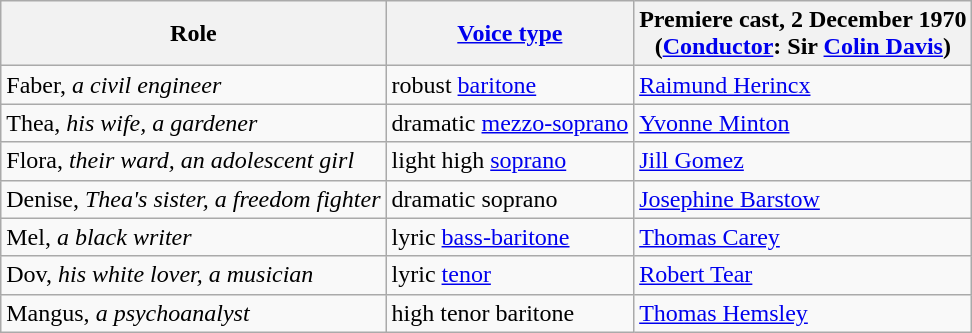<table class="wikitable">
<tr>
<th>Role</th>
<th><a href='#'>Voice type</a></th>
<th>Premiere cast, 2 December 1970<br>(<a href='#'>Conductor</a>: Sir <a href='#'>Colin Davis</a>)</th>
</tr>
<tr>
<td>Faber, <em>a civil engineer</em></td>
<td>robust <a href='#'>baritone</a></td>
<td><a href='#'>Raimund Herincx</a></td>
</tr>
<tr>
<td>Thea, <em>his wife, a gardener</em></td>
<td>dramatic <a href='#'>mezzo-soprano</a></td>
<td><a href='#'>Yvonne Minton</a></td>
</tr>
<tr>
<td>Flora, <em>their ward, an adolescent girl</em></td>
<td>light high <a href='#'>soprano</a></td>
<td><a href='#'>Jill Gomez</a></td>
</tr>
<tr>
<td>Denise, <em>Thea's sister, a freedom fighter</em></td>
<td>dramatic soprano</td>
<td><a href='#'>Josephine Barstow</a></td>
</tr>
<tr>
<td>Mel, <em>a black writer</em></td>
<td>lyric <a href='#'>bass-baritone</a></td>
<td><a href='#'>Thomas Carey</a></td>
</tr>
<tr>
<td>Dov, <em>his white lover, a musician</em></td>
<td>lyric <a href='#'>tenor</a></td>
<td><a href='#'>Robert Tear</a></td>
</tr>
<tr>
<td>Mangus, <em>a psychoanalyst</em></td>
<td>high tenor baritone</td>
<td><a href='#'>Thomas Hemsley</a></td>
</tr>
</table>
